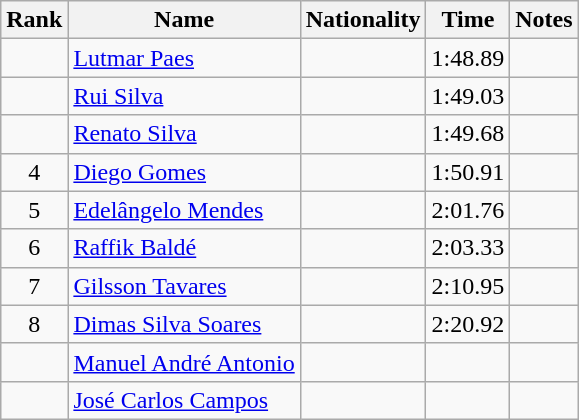<table class="wikitable sortable" style="text-align:center">
<tr>
<th>Rank</th>
<th>Name</th>
<th>Nationality</th>
<th>Time</th>
<th>Notes</th>
</tr>
<tr>
<td></td>
<td align=left><a href='#'>Lutmar Paes</a></td>
<td align=left></td>
<td>1:48.89</td>
<td></td>
</tr>
<tr>
<td></td>
<td align=left><a href='#'>Rui Silva</a></td>
<td align=left></td>
<td>1:49.03</td>
<td></td>
</tr>
<tr>
<td></td>
<td align=left><a href='#'>Renato Silva</a></td>
<td align=left></td>
<td>1:49.68</td>
<td></td>
</tr>
<tr>
<td>4</td>
<td align=left><a href='#'>Diego Gomes</a></td>
<td align=left></td>
<td>1:50.91</td>
<td></td>
</tr>
<tr>
<td>5</td>
<td align=left><a href='#'>Edelângelo Mendes</a></td>
<td align=left></td>
<td>2:01.76</td>
<td></td>
</tr>
<tr>
<td>6</td>
<td align=left><a href='#'>Raffik Baldé</a></td>
<td align=left></td>
<td>2:03.33</td>
<td></td>
</tr>
<tr>
<td>7</td>
<td align=left><a href='#'>Gilsson Tavares</a></td>
<td align=left></td>
<td>2:10.95</td>
<td></td>
</tr>
<tr>
<td>8</td>
<td align=left><a href='#'>Dimas Silva Soares</a></td>
<td align=left></td>
<td>2:20.92</td>
<td></td>
</tr>
<tr>
<td></td>
<td align=left><a href='#'>Manuel André Antonio</a></td>
<td align=left></td>
<td></td>
<td></td>
</tr>
<tr>
<td></td>
<td align=left><a href='#'>José Carlos Campos</a></td>
<td align=left></td>
<td></td>
<td></td>
</tr>
</table>
